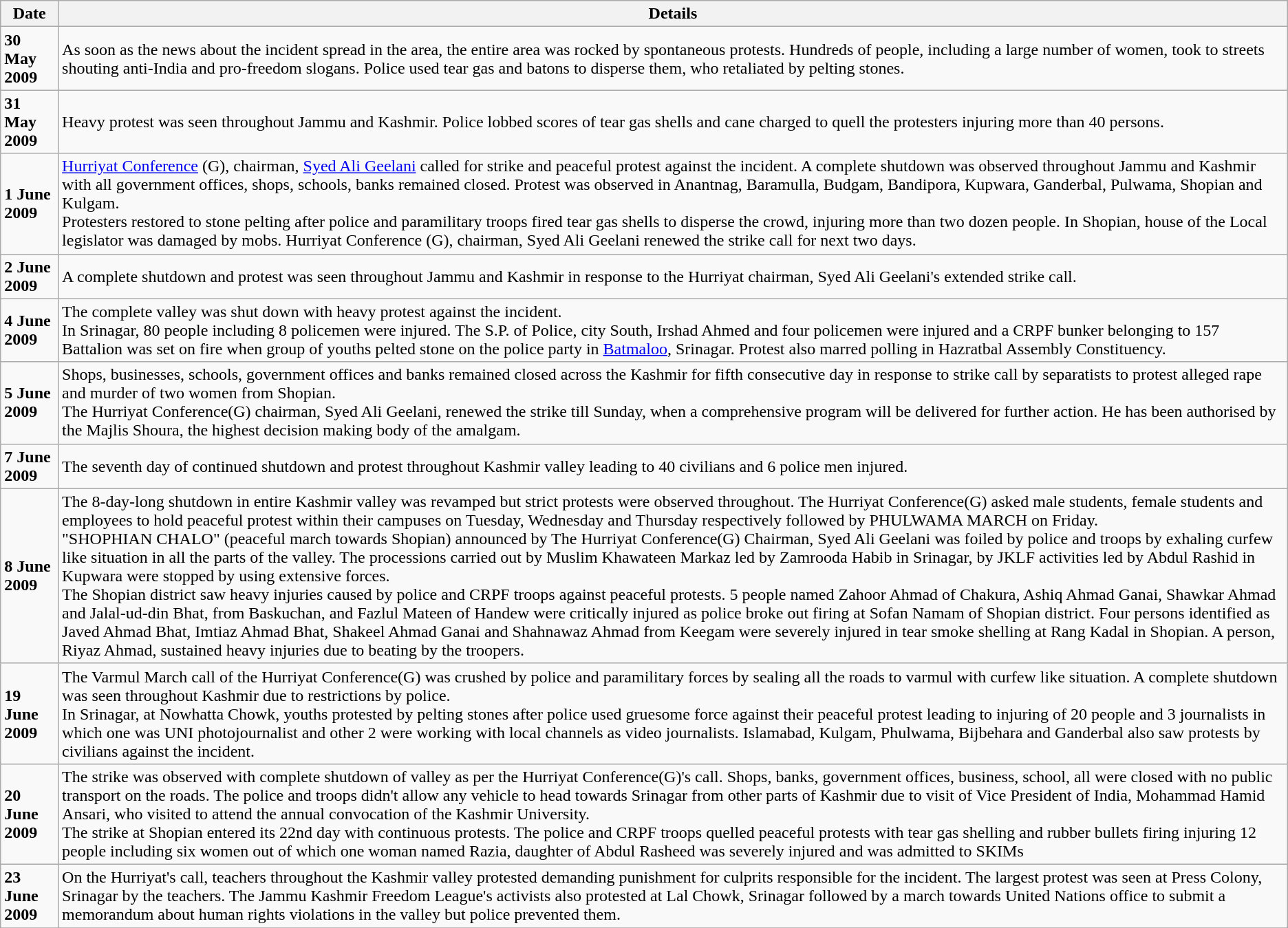<table class="wikitable">
<tr>
<th>Date</th>
<th>Details</th>
</tr>
<tr>
<td><strong>30 May 2009</strong></td>
<td>As soon as the news about the incident spread in the area, the entire area was rocked by spontaneous protests. Hundreds of people, including a large number of women, took to streets shouting anti-India and pro-freedom slogans. Police used tear gas and batons to disperse them, who retaliated by pelting stones.</td>
</tr>
<tr>
<td><strong>31 May 2009</strong></td>
<td>Heavy protest was seen throughout Jammu and Kashmir. Police lobbed scores of tear gas shells and cane charged to quell the protesters injuring more than 40 persons.</td>
</tr>
<tr>
<td><strong>1 June 2009</strong></td>
<td><a href='#'>Hurriyat Conference</a> (G), chairman, <a href='#'>Syed Ali Geelani</a> called for strike and peaceful protest against the incident. A complete shutdown was observed throughout Jammu and Kashmir with all government offices, shops, schools, banks remained closed. Protest was observed in Anantnag, Baramulla, Budgam, Bandipora, Kupwara, Ganderbal, Pulwama, Shopian and Kulgam.<br>Protesters restored to stone pelting after police and paramilitary troops fired tear gas shells to disperse the crowd, injuring more than two dozen people. In Shopian, house of the Local legislator was damaged by mobs. Hurriyat Conference (G), chairman, Syed Ali Geelani renewed the strike call for next two days.</td>
</tr>
<tr>
<td><strong>2 June 2009</strong></td>
<td>A complete shutdown and protest was seen throughout Jammu and Kashmir in response to the Hurriyat chairman, Syed Ali Geelani's extended strike call.</td>
</tr>
<tr>
<td><strong>4 June 2009</strong></td>
<td>The complete valley was shut down with heavy protest against the incident.<br>In Srinagar, 80 people including 8 policemen were injured.
The S.P. of Police, city South, Irshad Ahmed and four policemen were injured and a CRPF bunker belonging to 157 Battalion was set on fire when group of youths pelted stone on the police party in <a href='#'>Batmaloo</a>, Srinagar.
Protest also marred polling in Hazratbal Assembly Constituency.</td>
</tr>
<tr>
<td><strong>5 June 2009</strong></td>
<td>Shops, businesses, schools, government offices and banks remained closed across the Kashmir for fifth consecutive day in response to strike call by separatists to protest alleged rape and murder of two women from Shopian.<br>The Hurriyat Conference(G) chairman, Syed Ali Geelani, renewed the strike till Sunday, when a comprehensive program will be delivered for further action. He has been authorised by the Majlis Shoura, the highest decision making body of the amalgam.</td>
</tr>
<tr>
<td><strong>7 June 2009</strong></td>
<td>The seventh day of continued shutdown and protest throughout Kashmir valley leading to 40 civilians and 6 police men injured.</td>
</tr>
<tr>
<td><strong>8 June 2009</strong></td>
<td>The 8-day-long shutdown in entire Kashmir valley was revamped but strict protests were observed throughout. The Hurriyat Conference(G) asked male students, female students and employees to hold peaceful protest within their campuses on Tuesday, Wednesday and Thursday respectively followed by PHULWAMA MARCH on Friday.<br>"SHOPHIAN CHALO" (peaceful march towards Shopian) announced by The Hurriyat Conference(G) Chairman, Syed Ali Geelani was foiled by police and troops by exhaling curfew like situation in all the parts of the valley. The processions carried out by Muslim Khawateen Markaz led by Zamrooda Habib in Srinagar, by JKLF activities led by Abdul Rashid in Kupwara were stopped by using extensive forces.<br>The Shopian district saw heavy injuries caused by police and CRPF troops against peaceful protests. 5 people named Zahoor Ahmad of Chakura, Ashiq Ahmad Ganai, Shawkar Ahmad and Jalal-ud-din Bhat, from Baskuchan, and Fazlul Mateen of Handew were critically injured as police broke out firing at Sofan Namam of Shopian district. Four persons identified as Javed Ahmad Bhat, Imtiaz Ahmad Bhat, Shakeel Ahmad Ganai and Shahnawaz Ahmad from Keegam were severely injured in tear smoke shelling at Rang Kadal in Shopian. A person, Riyaz Ahmad, sustained heavy injuries due to beating by the troopers.</td>
</tr>
<tr>
<td><strong>19 June 2009</strong></td>
<td>The Varmul March call of the Hurriyat Conference(G) was crushed by police and paramilitary forces by sealing all the roads to varmul with curfew like situation. A complete shutdown was seen throughout Kashmir due to restrictions by police.<br>In Srinagar, at Nowhatta Chowk, youths protested by pelting stones after police used gruesome force against their peaceful protest leading to injuring of 20 people and 3 journalists in which one was UNI photojournalist and other 2 were working with local channels as video journalists. Islamabad, Kulgam, Phulwama, Bijbehara and Ganderbal also saw protests by civilians against the incident.</td>
</tr>
<tr>
<td><strong>20 June 2009</strong></td>
<td>The strike was observed with complete shutdown of valley as per the Hurriyat Conference(G)'s call. Shops, banks, government offices, business, school, all were closed with no public transport on the roads. The police and troops didn't allow any vehicle to head towards Srinagar from other parts of Kashmir due to visit of Vice President of India, Mohammad Hamid Ansari, who visited to attend the annual convocation of the Kashmir University.<br>The strike at Shopian entered its 22nd day with continuous protests. The police and CRPF troops quelled peaceful protests with tear gas shelling and rubber bullets firing injuring 12 people including six women out of which one woman named Razia, daughter of Abdul Rasheed was severely injured and was admitted to SKIMs
</td>
</tr>
<tr>
<td><strong>23 June 2009</strong></td>
<td>On the Hurriyat's call, teachers throughout the Kashmir valley protested demanding punishment for culprits responsible for the incident. The largest protest was seen at Press Colony, Srinagar by the teachers. The Jammu Kashmir Freedom League's activists also protested at Lal Chowk, Srinagar followed by a march towards United Nations office to submit a memorandum about human rights violations in the valley but police prevented them.</td>
</tr>
<tr>
</tr>
</table>
